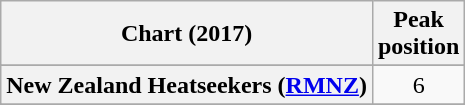<table class="wikitable sortable plainrowheaders" style="text-align:center">
<tr>
<th scope="col">Chart (2017)</th>
<th scope="col">Peak<br> position</th>
</tr>
<tr>
</tr>
<tr>
<th scope="row">New Zealand Heatseekers (<a href='#'>RMNZ</a>)</th>
<td>6</td>
</tr>
<tr>
</tr>
<tr>
</tr>
</table>
